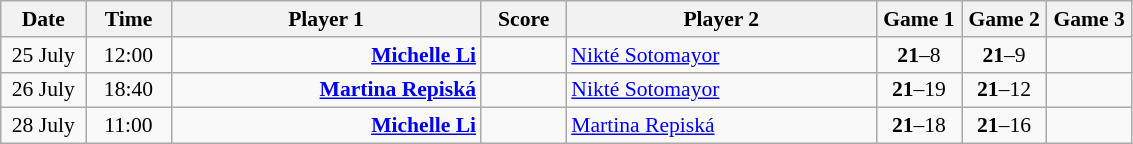<table class="wikitable" style="font-size:90%; text-align:center">
<tr>
<th width="50">Date</th>
<th width="50">Time</th>
<th width="200">Player 1</th>
<th width="50">Score</th>
<th width="200">Player 2</th>
<th width="50">Game 1</th>
<th width="50">Game 2</th>
<th width="50">Game 3</th>
</tr>
<tr>
<td>25 July</td>
<td>12:00</td>
<td align="right"><strong><a href='#'>Michelle Li</a> </strong></td>
<td> </td>
<td align="left"> <a href='#'>Nikté Sotomayor</a></td>
<td><strong>21</strong>–8</td>
<td><strong>21</strong>–9</td>
<td></td>
</tr>
<tr>
<td>26 July</td>
<td>18:40</td>
<td align="right"><strong><a href='#'>Martina Repiská</a> </strong></td>
<td> </td>
<td align="left"> <a href='#'>Nikté Sotomayor</a></td>
<td><strong>21</strong>–19</td>
<td><strong>21</strong>–12</td>
<td></td>
</tr>
<tr>
<td>28 July</td>
<td>11:00</td>
<td align="right"><strong><a href='#'>Michelle Li</a> </strong></td>
<td> </td>
<td align="left"> <a href='#'>Martina Repiská</a></td>
<td><strong>21</strong>–18</td>
<td><strong>21</strong>–16</td>
<td></td>
</tr>
</table>
